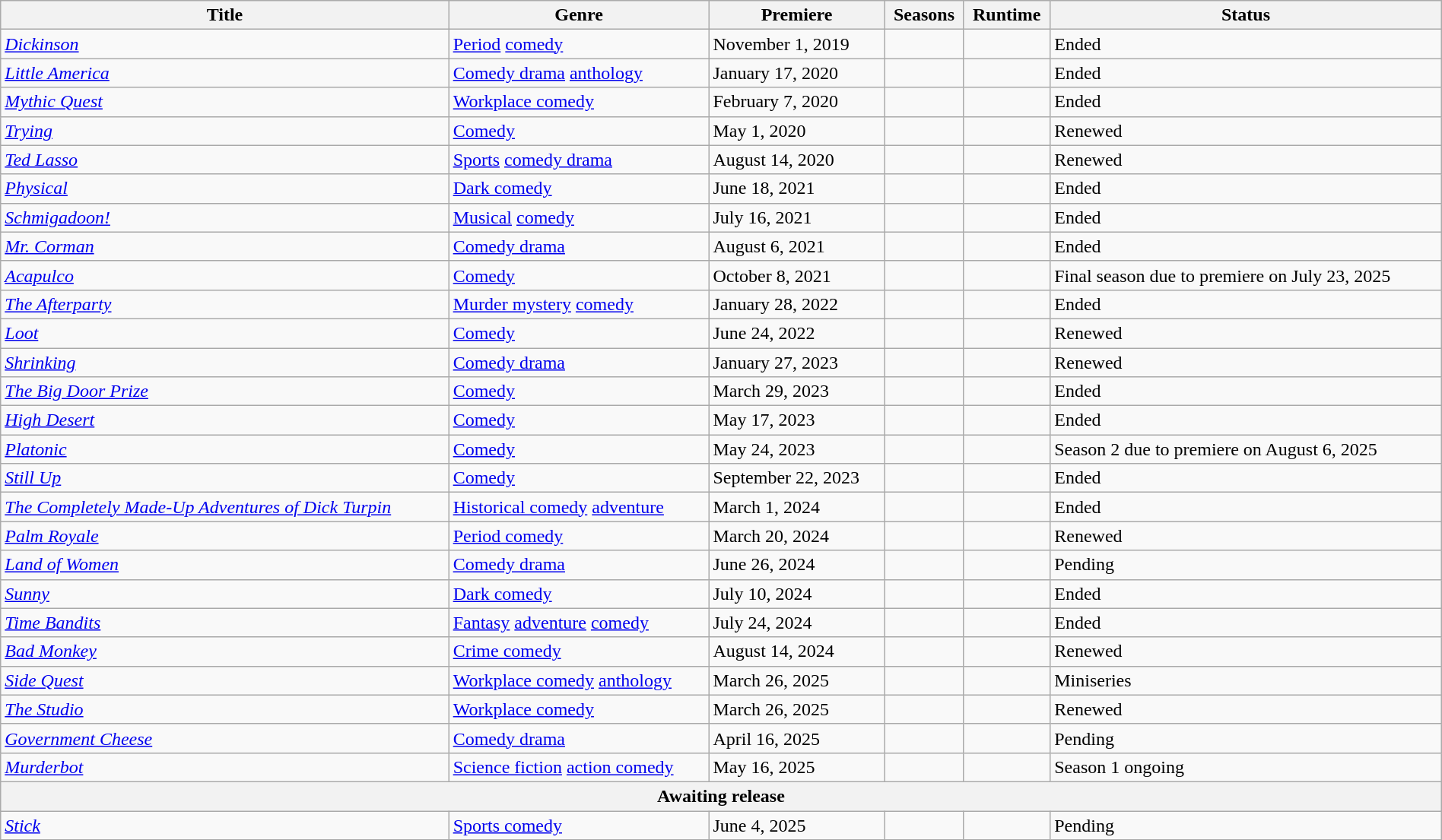<table class="wikitable sortable" style="width:100%">
<tr>
<th>Title</th>
<th>Genre</th>
<th>Premiere</th>
<th>Seasons</th>
<th>Runtime</th>
<th>Status</th>
</tr>
<tr>
<td><em><a href='#'>Dickinson</a></em></td>
<td><a href='#'>Period</a> <a href='#'>comedy</a></td>
<td>November 1, 2019</td>
<td></td>
<td></td>
<td>Ended</td>
</tr>
<tr>
<td><em><a href='#'>Little America</a></em></td>
<td><a href='#'>Comedy drama</a> <a href='#'>anthology</a></td>
<td>January 17, 2020</td>
<td></td>
<td></td>
<td>Ended</td>
</tr>
<tr>
<td><em><a href='#'>Mythic Quest</a></em></td>
<td><a href='#'>Workplace comedy</a></td>
<td>February 7, 2020</td>
<td></td>
<td></td>
<td>Ended</td>
</tr>
<tr>
<td><em><a href='#'>Trying</a></em></td>
<td><a href='#'>Comedy</a></td>
<td>May 1, 2020</td>
<td></td>
<td></td>
<td>Renewed</td>
</tr>
<tr>
<td><em><a href='#'>Ted Lasso</a></em></td>
<td><a href='#'>Sports</a> <a href='#'>comedy drama</a></td>
<td>August 14, 2020</td>
<td></td>
<td></td>
<td>Renewed</td>
</tr>
<tr>
<td><em><a href='#'>Physical</a></em></td>
<td><a href='#'>Dark comedy</a></td>
<td>June 18, 2021</td>
<td></td>
<td></td>
<td>Ended</td>
</tr>
<tr>
<td><em><a href='#'>Schmigadoon!</a></em></td>
<td><a href='#'>Musical</a> <a href='#'>comedy</a></td>
<td>July 16, 2021</td>
<td></td>
<td></td>
<td>Ended</td>
</tr>
<tr>
<td><em><a href='#'>Mr. Corman</a></em></td>
<td><a href='#'>Comedy drama</a></td>
<td>August 6, 2021</td>
<td></td>
<td></td>
<td>Ended</td>
</tr>
<tr>
<td><em><a href='#'>Acapulco</a></em></td>
<td><a href='#'>Comedy</a></td>
<td>October 8, 2021</td>
<td></td>
<td></td>
<td>Final season due to premiere on July 23, 2025</td>
</tr>
<tr>
<td><em><a href='#'>The Afterparty</a></em></td>
<td><a href='#'>Murder mystery</a> <a href='#'>comedy</a></td>
<td>January 28, 2022</td>
<td></td>
<td></td>
<td>Ended</td>
</tr>
<tr>
<td><em><a href='#'>Loot</a></em></td>
<td><a href='#'>Comedy</a></td>
<td>June 24, 2022</td>
<td></td>
<td></td>
<td>Renewed</td>
</tr>
<tr>
<td><em><a href='#'>Shrinking</a></em></td>
<td><a href='#'>Comedy drama</a></td>
<td>January 27, 2023</td>
<td></td>
<td></td>
<td>Renewed</td>
</tr>
<tr>
<td><em><a href='#'>The Big Door Prize</a></em></td>
<td><a href='#'>Comedy</a></td>
<td>March 29, 2023</td>
<td></td>
<td></td>
<td>Ended</td>
</tr>
<tr>
<td><em><a href='#'>High Desert</a></em></td>
<td><a href='#'>Comedy</a></td>
<td>May 17, 2023</td>
<td></td>
<td></td>
<td>Ended</td>
</tr>
<tr>
<td><em><a href='#'>Platonic</a></em></td>
<td><a href='#'>Comedy</a></td>
<td>May 24, 2023</td>
<td></td>
<td></td>
<td>Season 2 due to premiere on August 6, 2025</td>
</tr>
<tr>
<td><em><a href='#'>Still Up</a></em></td>
<td><a href='#'>Comedy</a></td>
<td>September 22, 2023</td>
<td></td>
<td></td>
<td>Ended</td>
</tr>
<tr>
<td><em><a href='#'>The Completely Made-Up Adventures of Dick Turpin</a></em></td>
<td><a href='#'>Historical comedy</a> <a href='#'>adventure</a></td>
<td>March 1, 2024</td>
<td></td>
<td></td>
<td>Ended</td>
</tr>
<tr>
<td><em><a href='#'>Palm Royale</a></em></td>
<td><a href='#'>Period comedy</a></td>
<td>March 20, 2024</td>
<td></td>
<td></td>
<td>Renewed</td>
</tr>
<tr>
<td><em><a href='#'>Land of Women</a></em></td>
<td><a href='#'>Comedy drama</a></td>
<td>June 26, 2024</td>
<td></td>
<td></td>
<td>Pending</td>
</tr>
<tr>
<td><em><a href='#'>Sunny</a></em></td>
<td><a href='#'>Dark comedy</a></td>
<td>July 10, 2024</td>
<td></td>
<td></td>
<td>Ended</td>
</tr>
<tr>
<td><em><a href='#'>Time Bandits</a></em></td>
<td><a href='#'>Fantasy</a> <a href='#'>adventure</a> <a href='#'>comedy</a></td>
<td>July 24, 2024</td>
<td></td>
<td></td>
<td>Ended</td>
</tr>
<tr>
<td><em><a href='#'>Bad Monkey</a></em></td>
<td><a href='#'>Crime comedy</a></td>
<td>August 14, 2024</td>
<td></td>
<td></td>
<td>Renewed</td>
</tr>
<tr>
<td><em><a href='#'>Side Quest</a></em></td>
<td><a href='#'>Workplace comedy</a> <a href='#'>anthology</a></td>
<td>March 26, 2025</td>
<td></td>
<td></td>
<td>Miniseries</td>
</tr>
<tr>
<td><em><a href='#'>The Studio</a></em></td>
<td><a href='#'>Workplace comedy</a></td>
<td>March 26, 2025</td>
<td></td>
<td></td>
<td>Renewed</td>
</tr>
<tr>
<td><em><a href='#'>Government Cheese</a></em></td>
<td><a href='#'>Comedy drama</a></td>
<td>April 16, 2025</td>
<td></td>
<td></td>
<td>Pending</td>
</tr>
<tr>
<td><em><a href='#'>Murderbot</a></em></td>
<td><a href='#'>Science fiction</a> <a href='#'>action comedy</a></td>
<td>May 16, 2025</td>
<td></td>
<td></td>
<td>Season 1 ongoing</td>
</tr>
<tr>
<th colspan="6">Awaiting release</th>
</tr>
<tr>
<td><em><a href='#'>Stick</a></em></td>
<td><a href='#'>Sports comedy</a></td>
<td>June 4, 2025</td>
<td></td>
<td></td>
<td>Pending</td>
</tr>
</table>
